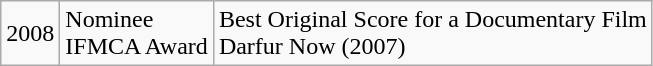<table class="wikitable">
<tr>
<td rowspan="1">2008</td>
<td rowspan="1">Nominee<br>IFMCA Award</td>
<td>Best Original Score for a Documentary Film<br>Darfur Now (2007)</td>
</tr>
</table>
